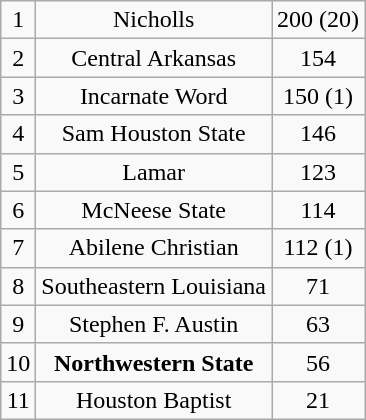<table class="wikitable">
<tr align="center">
<td>1</td>
<td>Nicholls</td>
<td>200 (20)</td>
</tr>
<tr align="center">
<td>2</td>
<td>Central Arkansas</td>
<td>154</td>
</tr>
<tr align="center">
<td>3</td>
<td>Incarnate Word</td>
<td>150 (1)</td>
</tr>
<tr align="center">
<td>4</td>
<td>Sam Houston State</td>
<td>146</td>
</tr>
<tr align="center">
<td>5</td>
<td>Lamar</td>
<td>123</td>
</tr>
<tr align="center">
<td>6</td>
<td>McNeese State</td>
<td>114</td>
</tr>
<tr align="center">
<td>7</td>
<td>Abilene Christian</td>
<td>112 (1)</td>
</tr>
<tr align="center">
<td>8</td>
<td>Southeastern Louisiana</td>
<td>71</td>
</tr>
<tr align="center">
<td>9</td>
<td>Stephen F. Austin</td>
<td>63</td>
</tr>
<tr align="center">
<td>10</td>
<td><strong>Northwestern State</strong></td>
<td>56</td>
</tr>
<tr align="center">
<td>11</td>
<td>Houston Baptist</td>
<td>21</td>
</tr>
</table>
